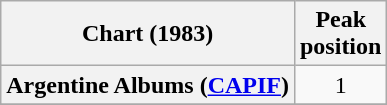<table class="wikitable sortable plainrowheaders">
<tr>
<th>Chart (1983)</th>
<th>Peak<br>position</th>
</tr>
<tr>
<th scope="row">Argentine Albums (<a href='#'>CAPIF</a>)</th>
<td style="text-align:center;">1</td>
</tr>
<tr>
</tr>
</table>
